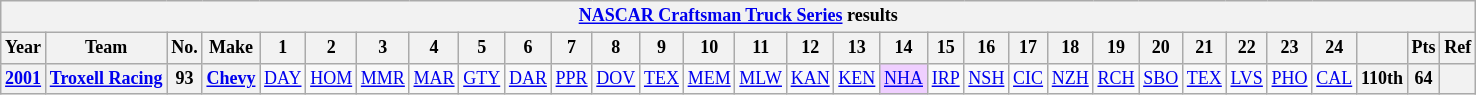<table class="wikitable" style="text-align:center; font-size:75%">
<tr>
<th colspan="31"><a href='#'>NASCAR Craftsman Truck Series</a> results</th>
</tr>
<tr>
<th>Year</th>
<th>Team</th>
<th>No.</th>
<th>Make</th>
<th>1</th>
<th>2</th>
<th>3</th>
<th>4</th>
<th>5</th>
<th>6</th>
<th>7</th>
<th>8</th>
<th>9</th>
<th>10</th>
<th>11</th>
<th>12</th>
<th>13</th>
<th>14</th>
<th>15</th>
<th>16</th>
<th>17</th>
<th>18</th>
<th>19</th>
<th>20</th>
<th>21</th>
<th>22</th>
<th>23</th>
<th>24</th>
<th></th>
<th>Pts</th>
<th>Ref</th>
</tr>
<tr>
<th><a href='#'>2001</a></th>
<th><a href='#'>Troxell Racing</a></th>
<th>93</th>
<th><a href='#'>Chevy</a></th>
<td><a href='#'>DAY</a></td>
<td><a href='#'>HOM</a></td>
<td><a href='#'>MMR</a></td>
<td><a href='#'>MAR</a></td>
<td><a href='#'>GTY</a></td>
<td><a href='#'>DAR</a></td>
<td><a href='#'>PPR</a></td>
<td><a href='#'>DOV</a></td>
<td><a href='#'>TEX</a></td>
<td><a href='#'>MEM</a></td>
<td><a href='#'>MLW</a></td>
<td><a href='#'>KAN</a></td>
<td><a href='#'>KEN</a></td>
<td style="background:#EFCFFF;"><a href='#'>NHA</a><br></td>
<td><a href='#'>IRP</a></td>
<td><a href='#'>NSH</a></td>
<td><a href='#'>CIC</a></td>
<td><a href='#'>NZH</a></td>
<td><a href='#'>RCH</a></td>
<td><a href='#'>SBO</a></td>
<td><a href='#'>TEX</a></td>
<td><a href='#'>LVS</a></td>
<td><a href='#'>PHO</a></td>
<td><a href='#'>CAL</a></td>
<th>110th</th>
<th>64</th>
<th></th>
</tr>
</table>
